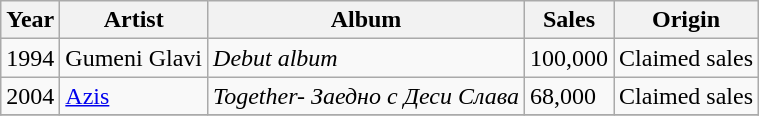<table class="wikitable">
<tr>
<th>Year</th>
<th>Artist</th>
<th>Album</th>
<th>Sales</th>
<th>Origin</th>
</tr>
<tr>
<td>1994</td>
<td>Gumeni Glavi</td>
<td><em>Debut album</em></td>
<td>100,000</td>
<td>Claimed sales</td>
</tr>
<tr>
<td>2004</td>
<td><a href='#'>Azis</a></td>
<td><em>Together- Заедно с Деси Слава</em></td>
<td>68,000</td>
<td>Claimed sales</td>
</tr>
<tr>
</tr>
</table>
